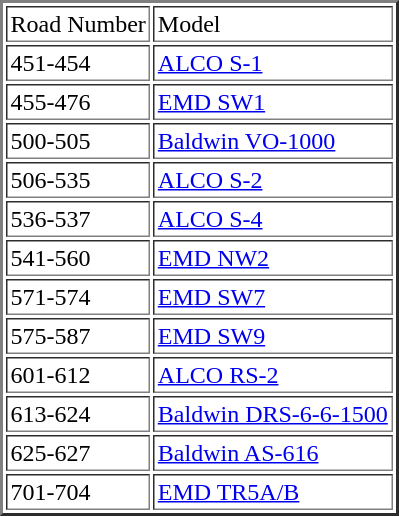<table border=2 cellspacing=2 cellpadding=2>
<tr>
<td>Road Number</td>
<td>Model</td>
</tr>
<tr>
<td>451-454</td>
<td><a href='#'>ALCO S-1</a></td>
</tr>
<tr>
<td>455-476</td>
<td><a href='#'>EMD SW1</a></td>
</tr>
<tr>
<td>500-505</td>
<td><a href='#'>Baldwin VO-1000</a></td>
</tr>
<tr>
<td>506-535</td>
<td><a href='#'>ALCO S-2</a></td>
</tr>
<tr>
<td>536-537</td>
<td><a href='#'>ALCO S-4</a></td>
</tr>
<tr>
<td>541-560</td>
<td><a href='#'>EMD NW2</a></td>
</tr>
<tr>
<td>571-574</td>
<td><a href='#'>EMD SW7</a></td>
</tr>
<tr>
<td>575-587</td>
<td><a href='#'>EMD SW9</a></td>
</tr>
<tr>
<td>601-612</td>
<td><a href='#'>ALCO RS-2</a></td>
</tr>
<tr>
<td>613-624</td>
<td><a href='#'>Baldwin DRS-6-6-1500</a></td>
</tr>
<tr>
<td>625-627</td>
<td><a href='#'>Baldwin AS-616</a></td>
</tr>
<tr>
<td>701-704</td>
<td><a href='#'>EMD TR5A/B</a></td>
</tr>
</table>
